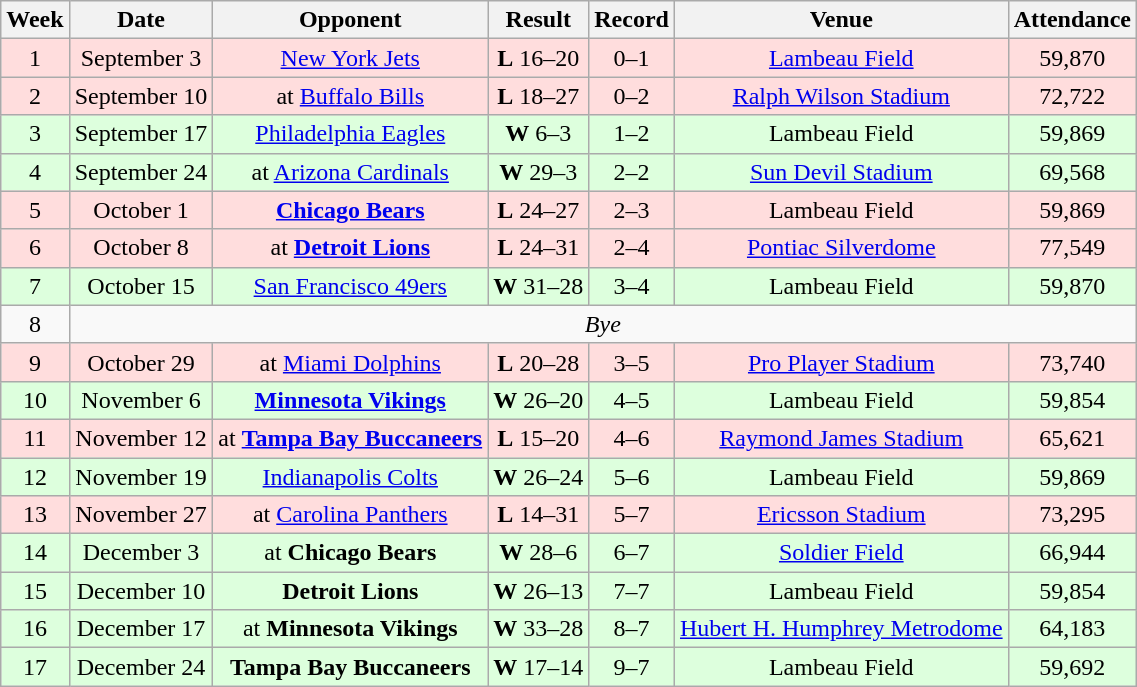<table class="wikitable" style="text-align:center">
<tr>
<th>Week</th>
<th>Date</th>
<th>Opponent</th>
<th>Result</th>
<th>Record</th>
<th>Venue</th>
<th>Attendance</th>
</tr>
<tr style="background:#fdd">
<td>1</td>
<td>September 3</td>
<td><a href='#'>New York Jets</a></td>
<td><strong>L</strong> 16–20</td>
<td>0–1</td>
<td><a href='#'>Lambeau Field</a></td>
<td>59,870</td>
</tr>
<tr style="background:#fdd">
<td>2</td>
<td>September 10</td>
<td>at <a href='#'>Buffalo Bills</a></td>
<td><strong>L</strong> 18–27</td>
<td>0–2</td>
<td><a href='#'>Ralph Wilson Stadium</a></td>
<td>72,722</td>
</tr>
<tr style="background:#dfd">
<td>3</td>
<td>September 17</td>
<td><a href='#'>Philadelphia Eagles</a></td>
<td><strong>W</strong> 6–3</td>
<td>1–2</td>
<td>Lambeau Field</td>
<td>59,869</td>
</tr>
<tr style="background:#dfd">
<td>4</td>
<td>September 24</td>
<td>at <a href='#'>Arizona Cardinals</a></td>
<td><strong>W</strong> 29–3</td>
<td>2–2</td>
<td><a href='#'>Sun Devil Stadium</a></td>
<td>69,568</td>
</tr>
<tr style="background:#fdd">
<td>5</td>
<td>October 1</td>
<td><strong><a href='#'>Chicago Bears</a></strong></td>
<td><strong>L</strong> 24–27</td>
<td>2–3</td>
<td>Lambeau Field</td>
<td>59,869</td>
</tr>
<tr style="background:#fdd">
<td>6</td>
<td>October 8</td>
<td>at <strong><a href='#'>Detroit Lions</a></strong></td>
<td><strong>L</strong> 24–31</td>
<td>2–4</td>
<td><a href='#'>Pontiac Silverdome</a></td>
<td>77,549</td>
</tr>
<tr style="background:#dfd">
<td>7</td>
<td>October 15</td>
<td><a href='#'>San Francisco 49ers</a></td>
<td><strong>W</strong> 31–28</td>
<td>3–4</td>
<td>Lambeau Field</td>
<td>59,870</td>
</tr>
<tr>
<td>8</td>
<td colspan="7"><em>Bye</em></td>
</tr>
<tr style="background:#fdd">
<td>9</td>
<td>October 29</td>
<td>at <a href='#'>Miami Dolphins</a></td>
<td><strong>L</strong> 20–28</td>
<td>3–5</td>
<td><a href='#'>Pro Player Stadium</a></td>
<td>73,740</td>
</tr>
<tr style="background:#dfd">
<td>10</td>
<td>November 6</td>
<td><strong><a href='#'>Minnesota Vikings</a></strong></td>
<td><strong>W</strong> 26–20 </td>
<td>4–5</td>
<td>Lambeau Field</td>
<td>59,854</td>
</tr>
<tr style="background:#fdd">
<td>11</td>
<td>November 12</td>
<td>at <strong><a href='#'>Tampa Bay Buccaneers</a></strong></td>
<td><strong>L</strong> 15–20</td>
<td>4–6</td>
<td><a href='#'>Raymond James Stadium</a></td>
<td>65,621</td>
</tr>
<tr style="background:#dfd">
<td>12</td>
<td>November 19</td>
<td><a href='#'>Indianapolis Colts</a></td>
<td><strong>W</strong> 26–24</td>
<td>5–6</td>
<td>Lambeau Field</td>
<td>59,869</td>
</tr>
<tr style="background:#fdd">
<td>13</td>
<td>November 27</td>
<td>at <a href='#'>Carolina Panthers</a></td>
<td><strong>L</strong> 14–31</td>
<td>5–7</td>
<td><a href='#'>Ericsson Stadium</a></td>
<td>73,295</td>
</tr>
<tr style="background:#dfd">
<td>14</td>
<td>December 3</td>
<td>at <strong>Chicago Bears</strong></td>
<td><strong>W</strong> 28–6</td>
<td>6–7</td>
<td><a href='#'>Soldier Field</a></td>
<td>66,944</td>
</tr>
<tr style="background:#dfd">
<td>15</td>
<td>December 10</td>
<td><strong>Detroit Lions</strong></td>
<td><strong>W</strong> 26–13</td>
<td>7–7</td>
<td>Lambeau Field</td>
<td>59,854</td>
</tr>
<tr style="background:#dfd">
<td>16</td>
<td>December 17</td>
<td>at <strong>Minnesota Vikings</strong></td>
<td><strong>W</strong> 33–28</td>
<td>8–7</td>
<td><a href='#'>Hubert H. Humphrey Metrodome</a></td>
<td>64,183</td>
</tr>
<tr style="background:#dfd">
<td>17</td>
<td>December 24</td>
<td><strong>Tampa Bay Buccaneers</strong></td>
<td><strong>W</strong> 17–14 </td>
<td>9–7</td>
<td>Lambeau Field</td>
<td>59,692</td>
</tr>
</table>
